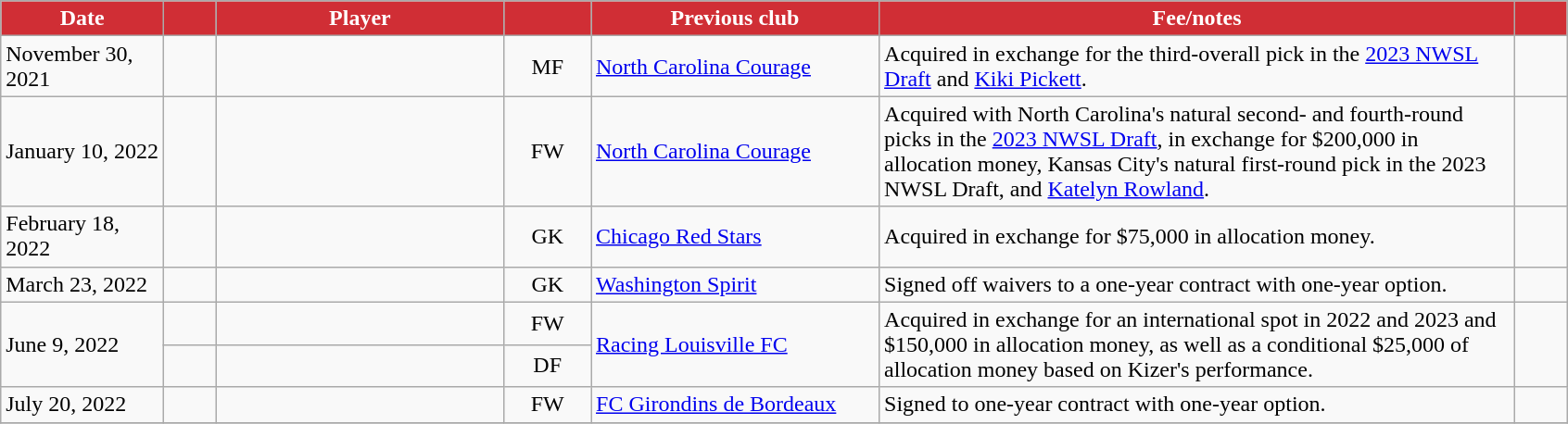<table class="wikitable sortable" style="text-align:left;">
<tr>
<th style="background:#d02e35; color:#fff; width:110px;" data-sort-type="date">Date</th>
<th style="background:#d02e35; color:#fff; width:30px;"></th>
<th style="background:#d02e35; color:#fff; width:200px;">Player</th>
<th style="background:#d02e35; color:#fff; width:55px;"></th>
<th style="background:#d02e35; color:#fff; width:200px;">Previous club</th>
<th style="background:#d02e35; color:#fff; width:450px;">Fee/notes</th>
<th style="background:#d02e35; color:#fff; width:30px;"></th>
</tr>
<tr>
<td>November 30, 2021</td>
<td></td>
<td></td>
<td align="center">MF</td>
<td> <a href='#'>North Carolina Courage</a></td>
<td>Acquired in exchange for the third-overall pick in the <a href='#'>2023 NWSL Draft</a> and <a href='#'>Kiki Pickett</a>.</td>
<td></td>
</tr>
<tr>
<td>January 10, 2022</td>
<td></td>
<td></td>
<td align="center">FW</td>
<td> <a href='#'>North Carolina Courage</a></td>
<td>Acquired with North Carolina's natural second- and fourth-round picks in the <a href='#'>2023 NWSL Draft</a>, in exchange for $200,000 in allocation money, Kansas City's natural first-round pick in the 2023 NWSL Draft, and <a href='#'>Katelyn Rowland</a>.</td>
<td></td>
</tr>
<tr>
<td>February 18, 2022</td>
<td></td>
<td></td>
<td align="center">GK</td>
<td> <a href='#'>Chicago Red Stars</a></td>
<td>Acquired in exchange for $75,000 in allocation money.</td>
<td></td>
</tr>
<tr>
<td>March 23, 2022</td>
<td></td>
<td></td>
<td align="center">GK</td>
<td> <a href='#'>Washington Spirit</a></td>
<td>Signed off waivers to a one-year contract with one-year option.</td>
<td></td>
</tr>
<tr>
<td rowspan="2">June 9, 2022</td>
<td></td>
<td></td>
<td align="center">FW</td>
<td rowspan="2"> <a href='#'>Racing Louisville FC</a></td>
<td rowspan="2">Acquired in exchange for an international spot in 2022 and 2023 and $150,000 in allocation money, as well as a conditional $25,000 of allocation money based on Kizer's performance.</td>
<td rowspan="2"></td>
</tr>
<tr>
<td></td>
<td></td>
<td align="center">DF</td>
</tr>
<tr>
<td>July 20, 2022</td>
<td></td>
<td></td>
<td align="center">FW</td>
<td> <a href='#'>FC Girondins de Bordeaux</a></td>
<td>Signed to one-year contract with one-year option.</td>
<td></td>
</tr>
<tr>
</tr>
</table>
